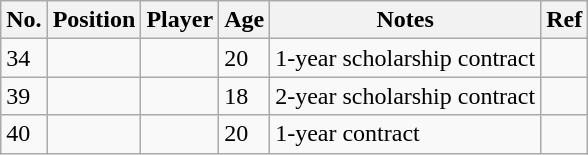<table class="wikitable plainrowheaders sortable" style="text-align:center; text-align:left">
<tr>
<th scope="col">No.</th>
<th scope="col">Position</th>
<th scope="col">Player</th>
<th scope="col">Age</th>
<th scope="col">Notes</th>
<th class="unsortable" scope="col">Ref</th>
</tr>
<tr>
<td>34</td>
<td></td>
<td></td>
<td>20</td>
<td>1-year scholarship contract</td>
<td></td>
</tr>
<tr>
<td>39</td>
<td></td>
<td></td>
<td>18</td>
<td>2-year scholarship contract</td>
<td></td>
</tr>
<tr>
<td>40</td>
<td></td>
<td></td>
<td>20</td>
<td>1-year contract</td>
<td></td>
</tr>
</table>
